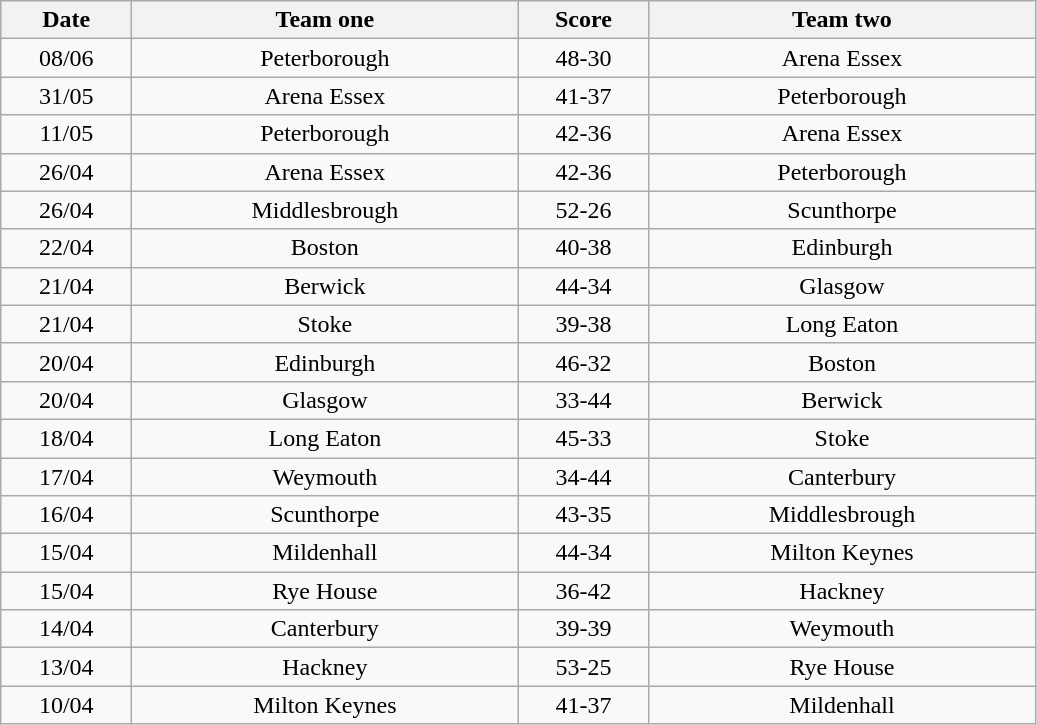<table class="wikitable" style="text-align: center">
<tr>
<th width=80>Date</th>
<th width=250>Team one</th>
<th width=80>Score</th>
<th width=250>Team two</th>
</tr>
<tr>
<td>08/06</td>
<td>Peterborough</td>
<td>48-30</td>
<td>Arena Essex</td>
</tr>
<tr>
<td>31/05</td>
<td>Arena Essex</td>
<td>41-37</td>
<td>Peterborough</td>
</tr>
<tr>
<td>11/05</td>
<td>Peterborough</td>
<td>42-36</td>
<td>Arena Essex</td>
</tr>
<tr>
<td>26/04</td>
<td>Arena Essex</td>
<td>42-36</td>
<td>Peterborough</td>
</tr>
<tr>
<td>26/04</td>
<td>Middlesbrough</td>
<td>52-26</td>
<td>Scunthorpe</td>
</tr>
<tr>
<td>22/04</td>
<td>Boston</td>
<td>40-38</td>
<td>Edinburgh</td>
</tr>
<tr>
<td>21/04</td>
<td>Berwick</td>
<td>44-34</td>
<td>Glasgow</td>
</tr>
<tr>
<td>21/04</td>
<td>Stoke</td>
<td>39-38</td>
<td>Long Eaton</td>
</tr>
<tr>
<td>20/04</td>
<td>Edinburgh</td>
<td>46-32</td>
<td>Boston</td>
</tr>
<tr>
<td>20/04</td>
<td>Glasgow</td>
<td>33-44</td>
<td>Berwick</td>
</tr>
<tr>
<td>18/04</td>
<td>Long Eaton</td>
<td>45-33</td>
<td>Stoke</td>
</tr>
<tr>
<td>17/04</td>
<td>Weymouth</td>
<td>34-44</td>
<td>Canterbury</td>
</tr>
<tr>
<td>16/04</td>
<td>Scunthorpe</td>
<td>43-35</td>
<td>Middlesbrough</td>
</tr>
<tr>
<td>15/04</td>
<td>Mildenhall</td>
<td>44-34</td>
<td>Milton Keynes</td>
</tr>
<tr>
<td>15/04</td>
<td>Rye House</td>
<td>36-42</td>
<td>Hackney</td>
</tr>
<tr>
<td>14/04</td>
<td>Canterbury</td>
<td>39-39</td>
<td>Weymouth</td>
</tr>
<tr>
<td>13/04</td>
<td>Hackney</td>
<td>53-25</td>
<td>Rye House</td>
</tr>
<tr>
<td>10/04</td>
<td>Milton Keynes</td>
<td>41-37</td>
<td>Mildenhall</td>
</tr>
</table>
